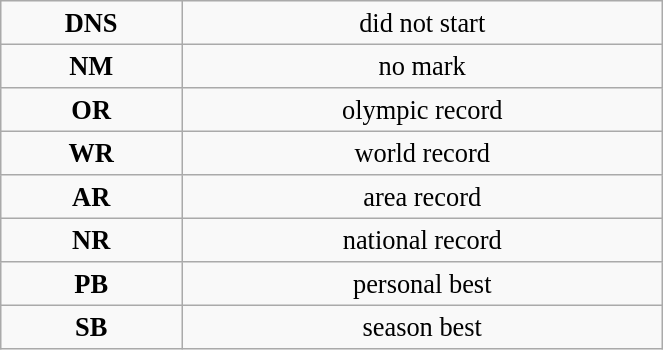<table class="wikitable" style=" text-align:center; font-size:110%;" width="35%">
<tr>
<td><strong>DNS</strong></td>
<td>did not start</td>
</tr>
<tr>
<td><strong>NM</strong></td>
<td>no mark</td>
</tr>
<tr>
<td><strong>OR</strong></td>
<td>olympic record</td>
</tr>
<tr>
<td><strong>WR</strong></td>
<td>world record</td>
</tr>
<tr>
<td><strong>AR</strong></td>
<td>area record</td>
</tr>
<tr>
<td><strong>NR</strong></td>
<td>national record</td>
</tr>
<tr>
<td><strong>PB</strong></td>
<td>personal best</td>
</tr>
<tr>
<td><strong>SB</strong></td>
<td>season best</td>
</tr>
</table>
